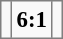<table bgcolor="#f9f9f9" cellpadding="3" cellspacing="0" border="1" style="font-size: 95%; border: gray solid 1px; border-collapse: collapse; background: #f9f9f9;">
<tr>
<td><strong></strong></td>
<td align="center"><strong>6:1</strong></td>
<td></td>
</tr>
</table>
